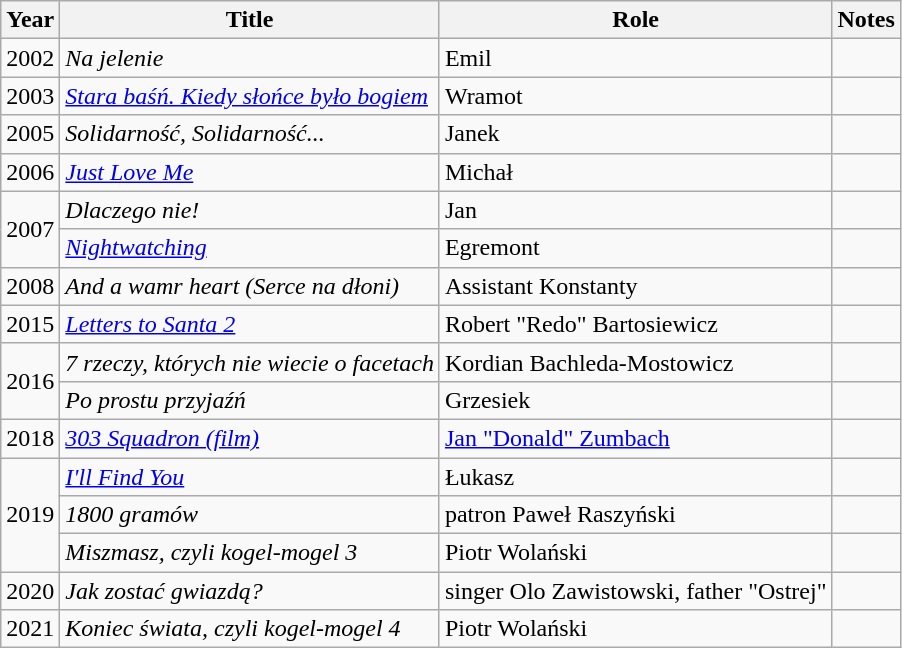<table class="wikitable">
<tr>
<th>Year</th>
<th>Title</th>
<th>Role</th>
<th>Notes</th>
</tr>
<tr>
<td>2002</td>
<td><em>Na jelenie</em></td>
<td>Emil</td>
<td></td>
</tr>
<tr>
<td>2003</td>
<td><em><a href='#'>Stara baśń. Kiedy słońce było bogiem</a></em></td>
<td>Wramot</td>
<td></td>
</tr>
<tr>
<td>2005</td>
<td><em>Solidarność, Solidarność...</em></td>
<td>Janek</td>
<td></td>
</tr>
<tr>
<td>2006</td>
<td><em><a href='#'>Just Love Me</a></em></td>
<td>Michał</td>
<td></td>
</tr>
<tr>
<td rowspan="2">2007</td>
<td><em>Dlaczego nie!</em></td>
<td>Jan</td>
<td></td>
</tr>
<tr>
<td><em><a href='#'>Nightwatching</a></em></td>
<td>Egremont</td>
<td></td>
</tr>
<tr>
<td>2008</td>
<td><em>And a wamr heart (Serce na dłoni)</em></td>
<td>Assistant Konstanty</td>
<td></td>
</tr>
<tr>
<td>2015</td>
<td><em><a href='#'>Letters to Santa 2</a></em></td>
<td>Robert "Redo" Bartosiewicz</td>
<td></td>
</tr>
<tr>
<td rowspan="2">2016</td>
<td><em>7 rzeczy, których nie wiecie o facetach</em></td>
<td>Kordian Bachleda-Mostowicz</td>
<td></td>
</tr>
<tr>
<td><em>Po prostu przyjaźń</em></td>
<td>Grzesiek</td>
<td></td>
</tr>
<tr>
<td>2018</td>
<td><em><a href='#'>303 Squadron (film)</a></em></td>
<td><a href='#'>Jan "Donald" Zumbach</a></td>
<td></td>
</tr>
<tr>
<td rowspan="3">2019</td>
<td><em><a href='#'>I'll Find You</a></em></td>
<td>Łukasz</td>
<td></td>
</tr>
<tr>
<td><em>1800 gramów</em></td>
<td>patron Paweł Raszyński</td>
<td></td>
</tr>
<tr>
<td><em>Miszmasz, czyli kogel-mogel 3</em></td>
<td>Piotr Wolański</td>
<td></td>
</tr>
<tr>
<td>2020</td>
<td><em>Jak zostać gwiazdą?</em></td>
<td>singer Olo Zawistowski, father "Ostrej"</td>
<td></td>
</tr>
<tr>
<td>2021</td>
<td><em>Koniec świata, czyli kogel-mogel 4</em></td>
<td>Piotr Wolański</td>
<td></td>
</tr>
</table>
